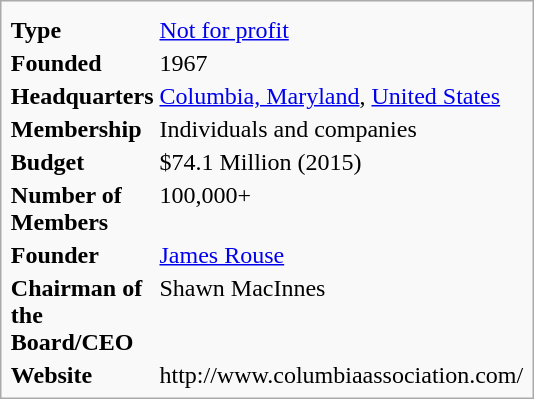<table class="infobox" style="width:16em;">
<tr>
<td colspan=2 style="text-align:left; font-size:smaller;"></td>
</tr>
<tr>
<td><strong>Type</strong></td>
<td><a href='#'>Not for profit</a></td>
</tr>
<tr>
<td><strong>Founded</strong></td>
<td>1967</td>
</tr>
<tr>
<td><strong>Headquarters</strong></td>
<td><a href='#'>Columbia, Maryland</a>, <a href='#'>United States</a></td>
</tr>
<tr>
<td><strong>Membership</strong></td>
<td>Individuals and companies</td>
</tr>
<tr>
<td><strong>Budget</strong></td>
<td>$74.1 Million (2015)</td>
</tr>
<tr>
<td><strong>Number of Members</strong></td>
<td>100,000+</td>
</tr>
<tr>
<td><strong>Founder</strong></td>
<td><a href='#'>James Rouse</a></td>
</tr>
<tr>
<td><strong>Chairman of the Board/CEO</strong></td>
<td>Shawn MacInnes</td>
</tr>
<tr>
<td><strong>Website</strong></td>
<td>http://www.columbiaassociation.com/</td>
</tr>
</table>
